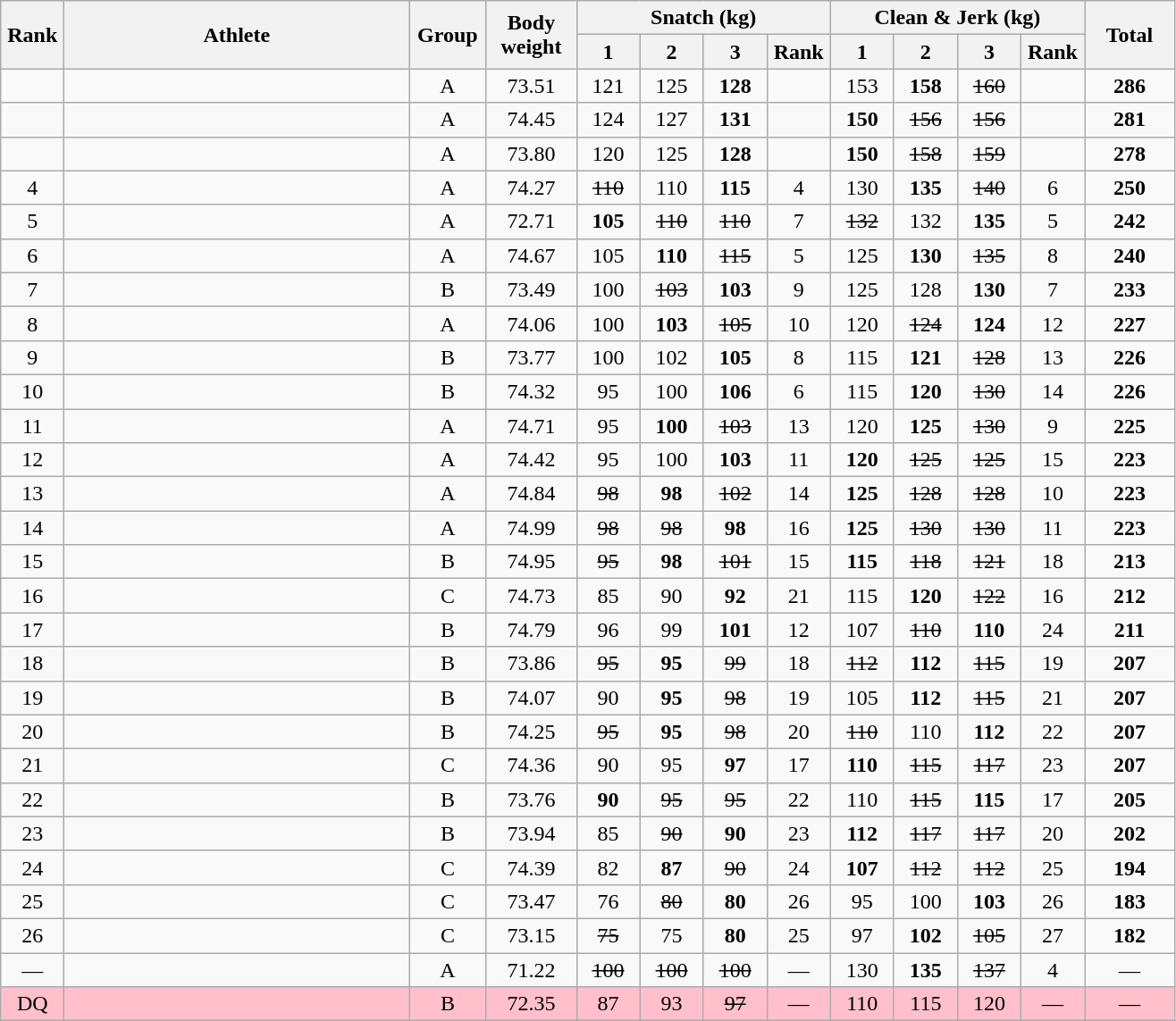<table class = "wikitable" style="text-align:center;">
<tr>
<th rowspan=2 width=40>Rank</th>
<th rowspan=2 width=250>Athlete</th>
<th rowspan=2 width=50>Group</th>
<th rowspan=2 width=60>Body weight</th>
<th colspan=4>Snatch (kg)</th>
<th colspan=4>Clean & Jerk (kg)</th>
<th rowspan=2 width=60>Total</th>
</tr>
<tr>
<th width=40>1</th>
<th width=40>2</th>
<th width=40>3</th>
<th width=40>Rank</th>
<th width=40>1</th>
<th width=40>2</th>
<th width=40>3</th>
<th width=40>Rank</th>
</tr>
<tr>
<td></td>
<td align=left></td>
<td>A</td>
<td>73.51</td>
<td>121</td>
<td>125</td>
<td><strong>128</strong></td>
<td></td>
<td>153</td>
<td><strong>158</strong></td>
<td><s>160</s></td>
<td></td>
<td><strong>286</strong></td>
</tr>
<tr>
<td></td>
<td align=left></td>
<td>A</td>
<td>74.45</td>
<td>124</td>
<td>127</td>
<td><strong>131</strong></td>
<td></td>
<td><strong>150</strong></td>
<td><s>156</s></td>
<td><s>156</s></td>
<td></td>
<td><strong>281</strong></td>
</tr>
<tr>
<td></td>
<td align=left></td>
<td>A</td>
<td>73.80</td>
<td>120</td>
<td>125</td>
<td><strong>128</strong></td>
<td></td>
<td><strong>150</strong></td>
<td><s>158</s></td>
<td><s>159</s></td>
<td></td>
<td><strong>278</strong></td>
</tr>
<tr>
<td>4</td>
<td align=left></td>
<td>A</td>
<td>74.27</td>
<td><s>110</s></td>
<td>110</td>
<td><strong>115</strong></td>
<td>4</td>
<td>130</td>
<td><strong>135</strong></td>
<td><s>140</s></td>
<td>6</td>
<td><strong>250</strong></td>
</tr>
<tr>
<td>5</td>
<td align=left></td>
<td>A</td>
<td>72.71</td>
<td><strong>105</strong></td>
<td><s>110</s></td>
<td><s>110</s></td>
<td>7</td>
<td><s>132</s></td>
<td>132</td>
<td><strong>135</strong></td>
<td>5</td>
<td><strong>242</strong></td>
</tr>
<tr>
<td>6</td>
<td align=left></td>
<td>A</td>
<td>74.67</td>
<td>105</td>
<td><strong>110</strong></td>
<td><s>115</s></td>
<td>5</td>
<td>125</td>
<td><strong>130</strong></td>
<td><s>135</s></td>
<td>8</td>
<td><strong>240</strong></td>
</tr>
<tr>
<td>7</td>
<td align=left></td>
<td>B</td>
<td>73.49</td>
<td>100</td>
<td><s>103</s></td>
<td><strong>103</strong></td>
<td>9</td>
<td>125</td>
<td>128</td>
<td><strong>130</strong></td>
<td>7</td>
<td><strong>233</strong></td>
</tr>
<tr>
<td>8</td>
<td align=left></td>
<td>A</td>
<td>74.06</td>
<td>100</td>
<td><strong>103</strong></td>
<td><s>105</s></td>
<td>10</td>
<td>120</td>
<td><s>124</s></td>
<td><strong>124</strong></td>
<td>12</td>
<td><strong>227</strong></td>
</tr>
<tr>
<td>9</td>
<td align=left></td>
<td>B</td>
<td>73.77</td>
<td>100</td>
<td>102</td>
<td><strong>105</strong></td>
<td>8</td>
<td>115</td>
<td><strong>121</strong></td>
<td><s>128</s></td>
<td>13</td>
<td><strong>226</strong></td>
</tr>
<tr>
<td>10</td>
<td align=left></td>
<td>B</td>
<td>74.32</td>
<td>95</td>
<td>100</td>
<td><strong>106</strong></td>
<td>6</td>
<td>115</td>
<td><strong>120</strong></td>
<td><s>130</s></td>
<td>14</td>
<td><strong>226</strong></td>
</tr>
<tr>
<td>11</td>
<td align=left></td>
<td>A</td>
<td>74.71</td>
<td>95</td>
<td><strong>100</strong></td>
<td><s>103</s></td>
<td>13</td>
<td>120</td>
<td><strong>125</strong></td>
<td><s>130</s></td>
<td>9</td>
<td><strong>225</strong></td>
</tr>
<tr>
<td>12</td>
<td align=left></td>
<td>A</td>
<td>74.42</td>
<td>95</td>
<td>100</td>
<td><strong>103</strong></td>
<td>11</td>
<td><strong>120</strong></td>
<td><s>125</s></td>
<td><s>125</s></td>
<td>15</td>
<td><strong>223</strong></td>
</tr>
<tr>
<td>13</td>
<td align=left></td>
<td>A</td>
<td>74.84</td>
<td><s>98</s></td>
<td><strong>98</strong></td>
<td><s>102</s></td>
<td>14</td>
<td><strong>125</strong></td>
<td><s>128</s></td>
<td><s>128</s></td>
<td>10</td>
<td><strong>223</strong></td>
</tr>
<tr>
<td>14</td>
<td align=left></td>
<td>A</td>
<td>74.99</td>
<td><s>98</s></td>
<td><s>98</s></td>
<td><strong>98</strong></td>
<td>16</td>
<td><strong>125</strong></td>
<td><s>130</s></td>
<td><s>130</s></td>
<td>11</td>
<td><strong>223</strong></td>
</tr>
<tr>
<td>15</td>
<td align=left></td>
<td>B</td>
<td>74.95</td>
<td><s>95</s></td>
<td><strong>98</strong></td>
<td><s>101</s></td>
<td>15</td>
<td><strong>115</strong></td>
<td><s>118</s></td>
<td><s>121</s></td>
<td>18</td>
<td><strong>213</strong></td>
</tr>
<tr>
<td>16</td>
<td align=left></td>
<td>C</td>
<td>74.73</td>
<td>85</td>
<td>90</td>
<td><strong>92</strong></td>
<td>21</td>
<td>115</td>
<td><strong>120</strong></td>
<td><s>122</s></td>
<td>16</td>
<td><strong>212</strong></td>
</tr>
<tr>
<td>17</td>
<td align=left></td>
<td>B</td>
<td>74.79</td>
<td>96</td>
<td>99</td>
<td><strong>101</strong></td>
<td>12</td>
<td>107</td>
<td><s>110</s></td>
<td><strong>110</strong></td>
<td>24</td>
<td><strong>211</strong></td>
</tr>
<tr>
<td>18</td>
<td align=left></td>
<td>B</td>
<td>73.86</td>
<td><s>95</s></td>
<td><strong>95</strong></td>
<td><s>99</s></td>
<td>18</td>
<td><s>112</s></td>
<td><strong>112</strong></td>
<td><s>115</s></td>
<td>19</td>
<td><strong>207</strong></td>
</tr>
<tr>
<td>19</td>
<td align=left></td>
<td>B</td>
<td>74.07</td>
<td>90</td>
<td><strong>95</strong></td>
<td><s>98</s></td>
<td>19</td>
<td>105</td>
<td><strong>112</strong></td>
<td><s>115</s></td>
<td>21</td>
<td><strong>207</strong></td>
</tr>
<tr>
<td>20</td>
<td align=left></td>
<td>B</td>
<td>74.25</td>
<td><s>95</s></td>
<td><strong>95</strong></td>
<td><s>98</s></td>
<td>20</td>
<td><s>110</s></td>
<td>110</td>
<td><strong>112</strong></td>
<td>22</td>
<td><strong>207</strong></td>
</tr>
<tr>
<td>21</td>
<td align=left></td>
<td>C</td>
<td>74.36</td>
<td>90</td>
<td>95</td>
<td><strong>97</strong></td>
<td>17</td>
<td><strong>110</strong></td>
<td><s>115</s></td>
<td><s>117</s></td>
<td>23</td>
<td><strong>207</strong></td>
</tr>
<tr>
<td>22</td>
<td align=left></td>
<td>B</td>
<td>73.76</td>
<td><strong>90</strong></td>
<td><s>95</s></td>
<td><s>95</s></td>
<td>22</td>
<td>110</td>
<td><s>115</s></td>
<td><strong>115</strong></td>
<td>17</td>
<td><strong>205</strong></td>
</tr>
<tr>
<td>23</td>
<td align=left></td>
<td>B</td>
<td>73.94</td>
<td>85</td>
<td><s>90</s></td>
<td><strong>90</strong></td>
<td>23</td>
<td><strong>112</strong></td>
<td><s>117</s></td>
<td><s>117</s></td>
<td>20</td>
<td><strong>202</strong></td>
</tr>
<tr>
<td>24</td>
<td align=left></td>
<td>C</td>
<td>74.39</td>
<td>82</td>
<td><strong>87</strong></td>
<td><s>90</s></td>
<td>24</td>
<td><strong>107</strong></td>
<td><s>112</s></td>
<td><s>112</s></td>
<td>25</td>
<td><strong>194</strong></td>
</tr>
<tr>
<td>25</td>
<td align=left></td>
<td>C</td>
<td>73.47</td>
<td>76</td>
<td><s>80</s></td>
<td><strong>80</strong></td>
<td>26</td>
<td>95</td>
<td>100</td>
<td><strong>103</strong></td>
<td>26</td>
<td><strong>183</strong></td>
</tr>
<tr>
<td>26</td>
<td align=left></td>
<td>C</td>
<td>73.15</td>
<td><s>75</s></td>
<td>75</td>
<td><strong>80</strong></td>
<td>25</td>
<td>97</td>
<td><strong>102</strong></td>
<td><s>105</s></td>
<td>27</td>
<td><strong>182</strong></td>
</tr>
<tr>
<td>—</td>
<td align=left></td>
<td>A</td>
<td>71.22</td>
<td><s>100</s></td>
<td><s>100</s></td>
<td><s>100</s></td>
<td>—</td>
<td>130</td>
<td><strong>135</strong></td>
<td><s>137</s></td>
<td>4</td>
<td>—</td>
</tr>
<tr bgcolor=pink>
<td>DQ</td>
<td align=left></td>
<td>B</td>
<td>72.35</td>
<td>87</td>
<td>93</td>
<td><s>97</s></td>
<td>—</td>
<td>110</td>
<td>115</td>
<td>120</td>
<td>—</td>
<td>—</td>
</tr>
</table>
